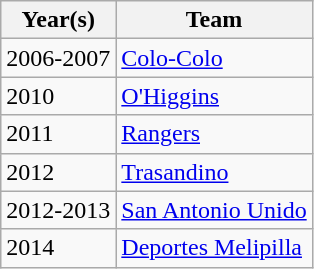<table class="wikitable">
<tr>
<th>Year(s)</th>
<th>Team<br></th>
</tr>
<tr>
<td>2006-2007</td>
<td><a href='#'>Colo-Colo</a></td>
</tr>
<tr>
<td>2010</td>
<td><a href='#'>O'Higgins</a></td>
</tr>
<tr>
<td>2011</td>
<td><a href='#'>Rangers</a></td>
</tr>
<tr>
<td>2012</td>
<td><a href='#'>Trasandino</a></td>
</tr>
<tr>
<td>2012-2013</td>
<td><a href='#'>San Antonio Unido</a></td>
</tr>
<tr>
<td>2014</td>
<td><a href='#'>Deportes Melipilla</a></td>
</tr>
</table>
